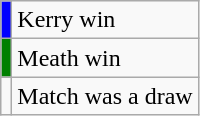<table class="wikitable">
<tr>
<td style="background-color:blue"></td>
<td>Kerry win</td>
</tr>
<tr>
<td style="background-color:green"></td>
<td>Meath win</td>
</tr>
<tr>
<td></td>
<td>Match was a draw</td>
</tr>
</table>
